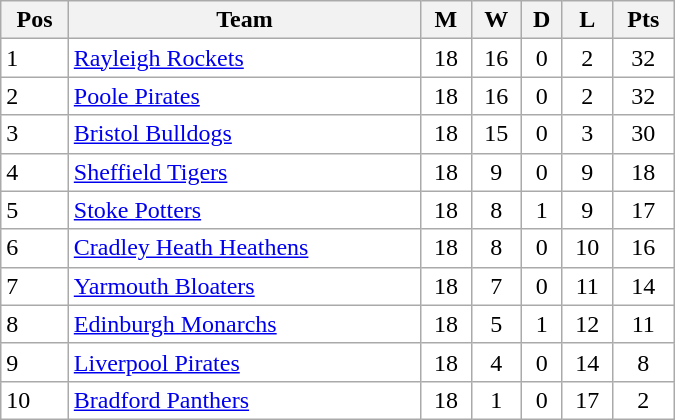<table class=wikitable width="450" style="background:#FFFFFF;">
<tr>
<th>Pos</th>
<th>Team</th>
<th>M</th>
<th>W</th>
<th>D</th>
<th>L</th>
<th>Pts</th>
</tr>
<tr>
<td>1</td>
<td><a href='#'>Rayleigh Rockets</a></td>
<td align="center">18</td>
<td align="center">16</td>
<td align="center">0</td>
<td align="center">2</td>
<td align="center">32</td>
</tr>
<tr>
<td>2</td>
<td><a href='#'>Poole Pirates</a></td>
<td align="center">18</td>
<td align="center">16</td>
<td align="center">0</td>
<td align="center">2</td>
<td align="center">32</td>
</tr>
<tr>
<td>3</td>
<td><a href='#'>Bristol Bulldogs</a></td>
<td align="center">18</td>
<td align="center">15</td>
<td align="center">0</td>
<td align="center">3</td>
<td align="center">30</td>
</tr>
<tr>
<td>4</td>
<td><a href='#'>Sheffield Tigers</a></td>
<td align="center">18</td>
<td align="center">9</td>
<td align="center">0</td>
<td align="center">9</td>
<td align="center">18</td>
</tr>
<tr>
<td>5</td>
<td><a href='#'>Stoke Potters</a></td>
<td align="center">18</td>
<td align="center">8</td>
<td align="center">1</td>
<td align="center">9</td>
<td align="center">17</td>
</tr>
<tr>
<td>6</td>
<td><a href='#'>Cradley Heath Heathens</a></td>
<td align="center">18</td>
<td align="center">8</td>
<td align="center">0</td>
<td align="center">10</td>
<td align="center">16</td>
</tr>
<tr>
<td>7</td>
<td><a href='#'>Yarmouth Bloaters</a></td>
<td align="center">18</td>
<td align="center">7</td>
<td align="center">0</td>
<td align="center">11</td>
<td align="center">14</td>
</tr>
<tr>
<td>8</td>
<td><a href='#'>Edinburgh Monarchs</a></td>
<td align="center">18</td>
<td align="center">5</td>
<td align="center">1</td>
<td align="center">12</td>
<td align="center">11</td>
</tr>
<tr>
<td>9</td>
<td><a href='#'>Liverpool Pirates</a></td>
<td align="center">18</td>
<td align="center">4</td>
<td align="center">0</td>
<td align="center">14</td>
<td align="center">8</td>
</tr>
<tr>
<td>10</td>
<td><a href='#'>Bradford Panthers</a></td>
<td align="center">18</td>
<td align="center">1</td>
<td align="center">0</td>
<td align="center">17</td>
<td align="center">2</td>
</tr>
</table>
